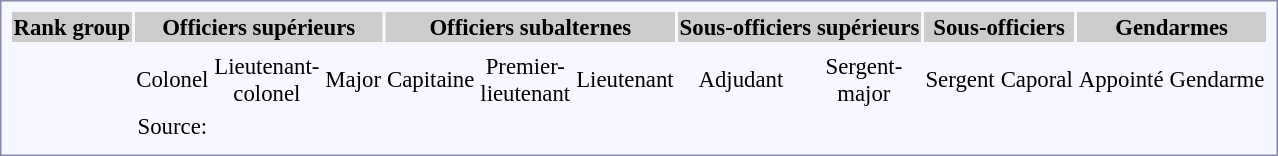<table style="border:1px solid #8888aa; background-color:#f7f8ff; padding:5px; font-size:95%; margin: 0px 12px 12px 0px; text-align:center;">
<tr style="background-color:#CCCCCC;">
<th>Rank group</th>
<th colspan="3">Officiers supérieurs</th>
<th colspan="3">Officiers subalternes</th>
<th colspan="2">Sous-officiers supérieurs</th>
<th colspan="2">Sous-officiers</th>
<th colspan="2">Gendarmes</th>
</tr>
<tr>
<td rowspan="3"></td>
<td></td>
<td></td>
<td></td>
<td></td>
<td></td>
<td></td>
<td></td>
<td></td>
<td></td>
<td></td>
<td></td>
<td></td>
</tr>
<tr>
<td>Colonel</td>
<td>Lieutenant-<br>colonel</td>
<td>Major</td>
<td>Capitaine</td>
<td>Premier-<br>lieutenant</td>
<td>Lieutenant</td>
<td>Adjudant</td>
<td>Sergent-<br>major</td>
<td>Sergent</td>
<td>Caporal</td>
<td>Appointé</td>
<td>Gendarme</td>
</tr>
<tr>
<td>Source: </td>
</tr>
<tr>
</tr>
</table>
